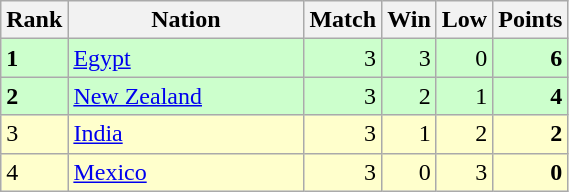<table class="wikitable">
<tr>
<th width=20>Rank</th>
<th width=150>Nation</th>
<th width=20>Match</th>
<th width=20>Win</th>
<th width=20>Low</th>
<th width=20>Points</th>
</tr>
<tr align="right" style="background:#ccffcc;">
<td align="left"><strong>1</strong></td>
<td align="left"> <a href='#'>Egypt</a></td>
<td>3</td>
<td>3</td>
<td>0</td>
<td><strong>6</strong></td>
</tr>
<tr align="right" style="background:#ccffcc;">
<td align="left"><strong>2</strong></td>
<td align="left"> <a href='#'>New Zealand</a></td>
<td>3</td>
<td>2</td>
<td>1</td>
<td><strong>4</strong></td>
</tr>
<tr align="right" style="background:#ffffcc;">
<td align="left">3</td>
<td align="left"> <a href='#'>India</a></td>
<td>3</td>
<td>1</td>
<td>2</td>
<td><strong>2</strong></td>
</tr>
<tr align="right" style="background:#ffffcc;">
<td align="left">4</td>
<td align="left"> <a href='#'>Mexico</a></td>
<td>3</td>
<td>0</td>
<td>3</td>
<td><strong>0</strong></td>
</tr>
</table>
